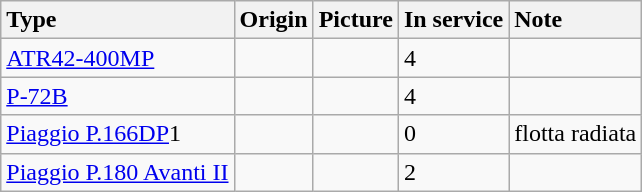<table class="wikitable">
<tr>
<th style="text-align: left;">Type</th>
<th style="text-align: left;">Origin</th>
<th style="text-align: left;">Picture</th>
<th style="text-align: left;">In service</th>
<th style="text-align: left;">Note</th>
</tr>
<tr>
<td><a href='#'>ATR42-400MP</a></td>
<td><br></td>
<td></td>
<td>4</td>
<td></td>
</tr>
<tr>
<td><a href='#'>P-72B</a></td>
<td><br></td>
<td></td>
<td>4</td>
<td></td>
</tr>
<tr>
<td><a href='#'>Piaggio P.166DP</a>1</td>
<td></td>
<td></td>
<td>0</td>
<td>flotta radiata</td>
</tr>
<tr>
<td><a href='#'>Piaggio P.180 Avanti II</a></td>
<td></td>
<td></td>
<td>2</td>
<td></td>
</tr>
</table>
